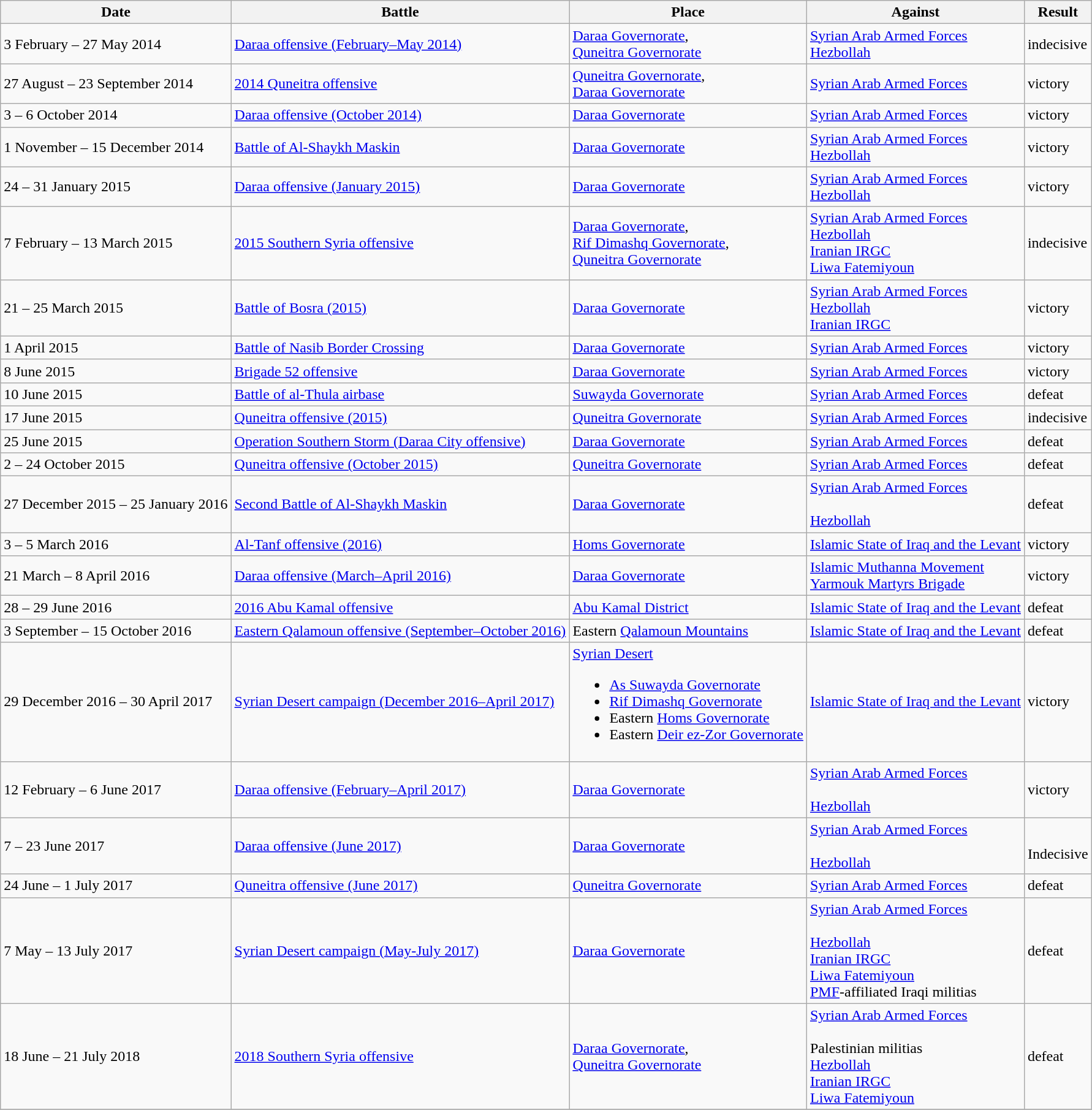<table class="wikitable">
<tr>
<th>Date</th>
<th>Battle</th>
<th>Place</th>
<th>Against</th>
<th>Result</th>
</tr>
<tr>
<td>3 February – 27 May 2014</td>
<td><a href='#'>Daraa offensive (February–May 2014)</a></td>
<td><a href='#'>Daraa Governorate</a>,<br> <a href='#'>Quneitra Governorate</a></td>
<td> <a href='#'>Syrian Arab Armed Forces</a><br>  <a href='#'>Hezbollah</a></td>
<td>indecisive</td>
</tr>
<tr>
<td>27 August – 23 September 2014</td>
<td><a href='#'>2014 Quneitra offensive</a></td>
<td><a href='#'>Quneitra Governorate</a>,<br> <a href='#'>Daraa Governorate</a></td>
<td> <a href='#'>Syrian Arab Armed Forces</a></td>
<td> victory</td>
</tr>
<tr>
<td>3 – 6 October 2014</td>
<td><a href='#'>Daraa offensive (October 2014)</a></td>
<td><a href='#'>Daraa Governorate</a></td>
<td> <a href='#'>Syrian Arab Armed Forces</a></td>
<td> victory</td>
</tr>
<tr>
<td>1 November – 15 December 2014</td>
<td><a href='#'>Battle of Al-Shaykh Maskin</a></td>
<td><a href='#'>Daraa Governorate</a></td>
<td> <a href='#'>Syrian Arab Armed Forces</a><br>  <a href='#'>Hezbollah</a></td>
<td> victory</td>
</tr>
<tr>
<td>24 – 31 January 2015</td>
<td><a href='#'>Daraa offensive (January 2015)</a></td>
<td><a href='#'>Daraa Governorate</a></td>
<td> <a href='#'>Syrian Arab Armed Forces</a><br>  <a href='#'>Hezbollah</a></td>
<td> victory</td>
</tr>
<tr>
<td>7 February – 13 March 2015</td>
<td><a href='#'>2015 Southern Syria offensive</a></td>
<td><a href='#'>Daraa Governorate</a>,<br> <a href='#'>Rif Dimashq Governorate</a>,<br> <a href='#'>Quneitra Governorate</a></td>
<td> <a href='#'>Syrian Arab Armed Forces</a><br>  <a href='#'>Hezbollah</a><br> <a href='#'>Iranian IRGC</a><br>  <a href='#'>Liwa Fatemiyoun</a></td>
<td>indecisive</td>
</tr>
<tr>
<td>21 – 25 March 2015</td>
<td><a href='#'>Battle of Bosra (2015)</a></td>
<td><a href='#'>Daraa Governorate</a></td>
<td> <a href='#'>Syrian Arab Armed Forces</a><br>  <a href='#'>Hezbollah</a><br> <a href='#'>Iranian IRGC</a></td>
<td> victory</td>
</tr>
<tr>
<td>1 April 2015</td>
<td><a href='#'>Battle of Nasib Border Crossing</a></td>
<td><a href='#'>Daraa Governorate</a></td>
<td> <a href='#'>Syrian Arab Armed Forces</a></td>
<td> victory</td>
</tr>
<tr>
<td>8 June 2015</td>
<td><a href='#'>Brigade 52 offensive</a></td>
<td><a href='#'>Daraa Governorate</a></td>
<td> <a href='#'>Syrian Arab Armed Forces</a></td>
<td> victory</td>
</tr>
<tr>
<td>10 June 2015</td>
<td><a href='#'>Battle of al-Thula airbase</a></td>
<td><a href='#'>Suwayda Governorate</a></td>
<td> <a href='#'>Syrian Arab Armed Forces</a></td>
<td> defeat</td>
</tr>
<tr>
<td>17 June 2015</td>
<td><a href='#'>Quneitra offensive (2015)</a></td>
<td><a href='#'>Quneitra Governorate</a></td>
<td> <a href='#'>Syrian Arab Armed Forces</a></td>
<td>indecisive</td>
</tr>
<tr>
<td>25 June 2015</td>
<td><a href='#'>Operation Southern Storm (Daraa City offensive)</a></td>
<td><a href='#'>Daraa Governorate</a></td>
<td> <a href='#'>Syrian Arab Armed Forces</a></td>
<td> defeat</td>
</tr>
<tr>
<td>2 – 24 October 2015</td>
<td><a href='#'>Quneitra offensive (October 2015)</a></td>
<td><a href='#'>Quneitra Governorate</a></td>
<td> <a href='#'>Syrian Arab Armed Forces</a></td>
<td> defeat</td>
</tr>
<tr>
<td>27 December 2015 – 25 January 2016</td>
<td><a href='#'>Second Battle of Al-Shaykh Maskin</a></td>
<td><a href='#'>Daraa Governorate</a></td>
<td> <a href='#'>Syrian Arab Armed Forces</a><br><br> <a href='#'>Hezbollah</a></td>
<td> defeat</td>
</tr>
<tr>
<td>3 – 5 March 2016</td>
<td><a href='#'>Al-Tanf offensive (2016)</a></td>
<td><a href='#'>Homs Governorate</a></td>
<td> <a href='#'>Islamic State of Iraq and the Levant</a></td>
<td> victory</td>
</tr>
<tr>
<td>21 March – 8 April 2016</td>
<td><a href='#'>Daraa offensive (March–April 2016)</a></td>
<td><a href='#'>Daraa Governorate</a></td>
<td> <a href='#'>Islamic Muthanna Movement</a><br> <a href='#'>Yarmouk Martyrs Brigade</a></td>
<td> victory</td>
</tr>
<tr>
<td>28 – 29 June 2016</td>
<td><a href='#'>2016 Abu Kamal offensive</a></td>
<td><a href='#'>Abu Kamal District</a></td>
<td> <a href='#'>Islamic State of Iraq and the Levant</a></td>
<td> defeat</td>
</tr>
<tr>
<td>3 September – 15 October 2016</td>
<td><a href='#'>Eastern Qalamoun offensive (September–October 2016)</a></td>
<td>Eastern <a href='#'>Qalamoun Mountains</a></td>
<td> <a href='#'>Islamic State of Iraq and the Levant</a></td>
<td> defeat</td>
</tr>
<tr>
<td>29 December 2016 – 30 April 2017</td>
<td><a href='#'>Syrian Desert campaign (December 2016–April 2017)</a></td>
<td><a href='#'>Syrian Desert</a><br><ul><li><a href='#'>As Suwayda Governorate</a></li><li><a href='#'>Rif Dimashq Governorate</a></li><li>Eastern <a href='#'>Homs Governorate</a></li><li>Eastern <a href='#'>Deir ez-Zor Governorate</a></li></ul></td>
<td> <a href='#'>Islamic State of Iraq and the Levant</a></td>
<td> victory</td>
</tr>
<tr>
<td>12 February –  6 June 2017</td>
<td><a href='#'>Daraa offensive (February–April 2017)</a></td>
<td><a href='#'>Daraa Governorate</a></td>
<td> <a href='#'>Syrian Arab Armed Forces</a><br><br> <a href='#'>Hezbollah</a></td>
<td> victory</td>
</tr>
<tr>
<td>7 – 23 June 2017</td>
<td><a href='#'>Daraa offensive (June 2017)</a></td>
<td><a href='#'>Daraa Governorate</a></td>
<td> <a href='#'>Syrian Arab Armed Forces</a><br><br> <a href='#'>Hezbollah</a></td>
<td><br>Indecisive</td>
</tr>
<tr>
<td>24 June – 1 July 2017</td>
<td><a href='#'>Quneitra offensive (June 2017)</a></td>
<td><a href='#'>Quneitra Governorate</a></td>
<td> <a href='#'>Syrian Arab Armed Forces</a></td>
<td> defeat</td>
</tr>
<tr>
<td>7 May – 13 July 2017</td>
<td><a href='#'>Syrian Desert campaign (May-July 2017)</a></td>
<td><a href='#'>Daraa Governorate</a></td>
<td> <a href='#'>Syrian Arab Armed Forces</a><br><br> <a href='#'>Hezbollah</a><br> <a href='#'>Iranian IRGC</a><br>  <a href='#'>Liwa Fatemiyoun</a><br> <a href='#'>PMF</a>-affiliated Iraqi militias</td>
<td> defeat</td>
</tr>
<tr>
<td>18 June – 21 July 2018</td>
<td><a href='#'>2018 Southern Syria offensive</a></td>
<td><a href='#'>Daraa Governorate</a>,<br> <a href='#'>Quneitra Governorate</a></td>
<td> <a href='#'>Syrian Arab Armed Forces</a><br><br> Palestinian militias<br> <a href='#'>Hezbollah</a><br> <a href='#'>Iranian IRGC</a><br>  <a href='#'>Liwa Fatemiyoun</a></td>
<td> defeat</td>
</tr>
<tr>
</tr>
</table>
